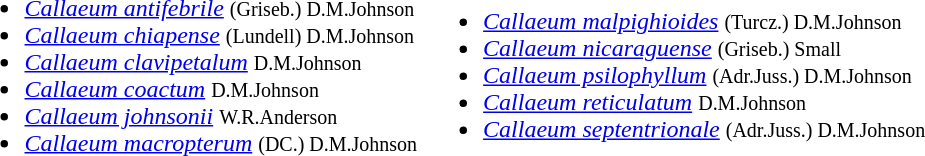<table>
<tr align=top>
<td><br><ul><li><em><a href='#'>Callaeum antifebrile</a></em> <small>(Griseb.) D.M.Johnson</small></li><li><em><a href='#'>Callaeum chiapense</a></em> <small>(Lundell) D.M.Johnson</small></li><li><em><a href='#'>Callaeum clavipetalum</a></em> <small>D.M.Johnson</small></li><li><em><a href='#'>Callaeum coactum</a></em> <small>D.M.Johnson</small></li><li><em><a href='#'>Callaeum johnsonii</a></em> <small>W.R.Anderson</small></li><li><em><a href='#'>Callaeum macropterum</a></em> <small>(DC.) D.M.Johnson</small></li></ul></td>
<td><br><ul><li><em><a href='#'>Callaeum malpighioides</a></em> <small>(Turcz.) D.M.Johnson</small></li><li><em><a href='#'>Callaeum nicaraguense</a></em> <small>(Griseb.) Small</small></li><li><em><a href='#'>Callaeum psilophyllum</a></em> <small>(Adr.Juss.) D.M.Johnson</small></li><li><em><a href='#'>Callaeum reticulatum</a></em> <small>D.M.Johnson</small></li><li><em><a href='#'>Callaeum septentrionale</a></em> <small>(Adr.Juss.) D.M.Johnson</small></li></ul></td>
</tr>
</table>
